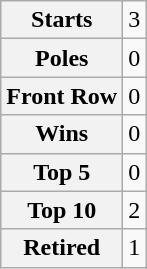<table class="wikitable" style="text-align:center">
<tr>
<th>Starts</th>
<td>3</td>
</tr>
<tr>
<th>Poles</th>
<td>0</td>
</tr>
<tr>
<th>Front Row</th>
<td>0</td>
</tr>
<tr>
<th>Wins</th>
<td>0</td>
</tr>
<tr>
<th>Top 5</th>
<td>0</td>
</tr>
<tr>
<th>Top 10</th>
<td>2</td>
</tr>
<tr>
<th>Retired</th>
<td>1</td>
</tr>
</table>
